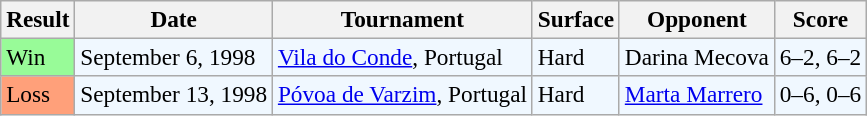<table class="sortable wikitable" style=font-size:97%>
<tr>
<th>Result</th>
<th>Date</th>
<th>Tournament</th>
<th>Surface</th>
<th>Opponent</th>
<th>Score</th>
</tr>
<tr bgcolor="#f0f8ff">
<td style="background:#98fb98;">Win</td>
<td>September 6, 1998</td>
<td><a href='#'>Vila do Conde</a>, Portugal</td>
<td>Hard</td>
<td> Darina Mecova</td>
<td>6–2, 6–2</td>
</tr>
<tr bgcolor="#f0f8ff">
<td style="background:#ffa07a;">Loss</td>
<td>September 13, 1998</td>
<td><a href='#'>Póvoa de Varzim</a>, Portugal</td>
<td>Hard</td>
<td> <a href='#'>Marta Marrero</a></td>
<td>0–6, 0–6</td>
</tr>
</table>
